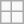<table class="wikitable">
<tr>
<td></td>
<td></td>
</tr>
<tr>
<td></td>
<td></td>
</tr>
</table>
